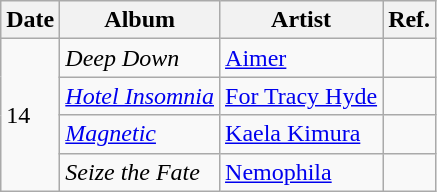<table class="wikitable">
<tr>
<th>Date</th>
<th>Album</th>
<th>Artist</th>
<th>Ref.</th>
</tr>
<tr>
<td rowspan="4">14</td>
<td><em>Deep Down</em></td>
<td><a href='#'>Aimer</a></td>
<td></td>
</tr>
<tr>
<td><em><a href='#'>Hotel Insomnia</a></em></td>
<td><a href='#'>For Tracy Hyde</a></td>
<td></td>
</tr>
<tr>
<td><em><a href='#'>Magnetic</a></em></td>
<td><a href='#'>Kaela Kimura</a></td>
<td></td>
</tr>
<tr>
<td><em>Seize the Fate</em></td>
<td><a href='#'>Nemophila</a></td>
<td></td>
</tr>
</table>
